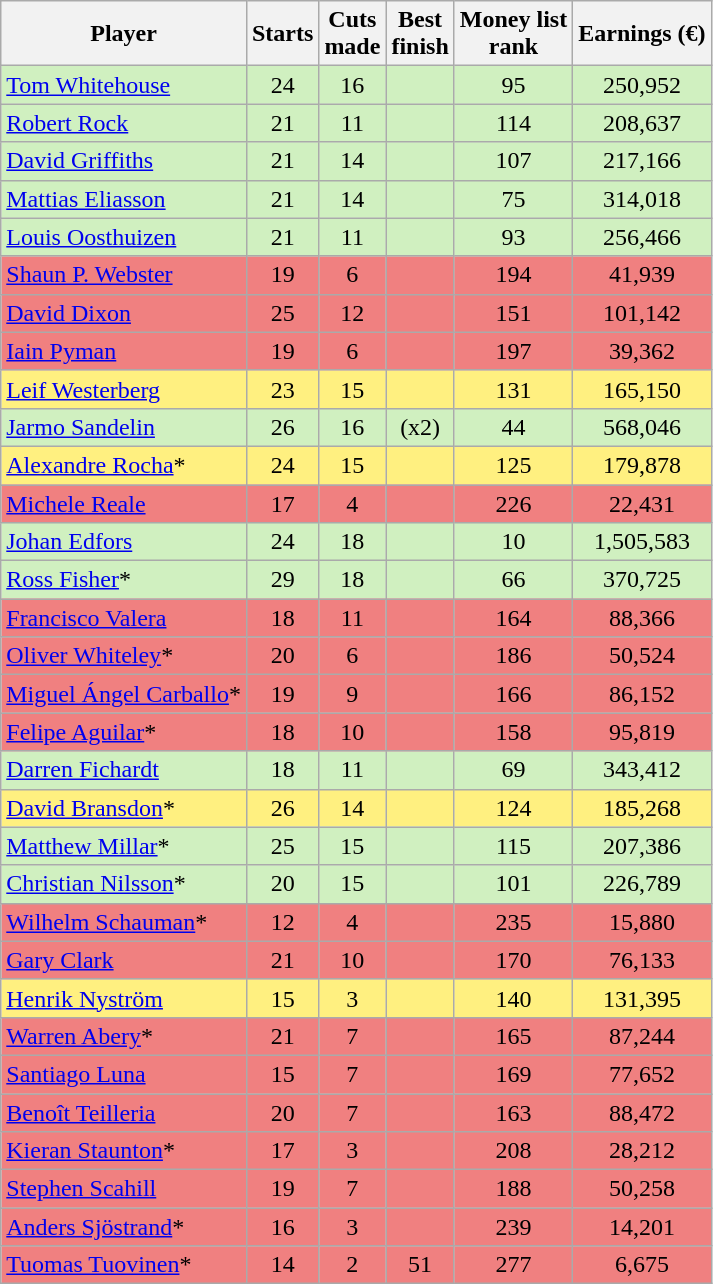<table class="wikitable sortable" style="text-align:center">
<tr>
<th>Player</th>
<th>Starts</th>
<th>Cuts<br>made</th>
<th>Best<br>finish</th>
<th>Money list<br>rank</th>
<th>Earnings (€)</th>
</tr>
<tr style="background:#D0F0C0;">
<td align=left> <a href='#'>Tom Whitehouse</a></td>
<td>24</td>
<td>16</td>
<td></td>
<td>95</td>
<td>250,952</td>
</tr>
<tr style="background:#D0F0C0;">
<td align=left> <a href='#'>Robert Rock</a></td>
<td>21</td>
<td>11</td>
<td></td>
<td>114</td>
<td>208,637</td>
</tr>
<tr style="background:#D0F0C0;">
<td align=left> <a href='#'>David Griffiths</a></td>
<td>21</td>
<td>14</td>
<td></td>
<td>107</td>
<td>217,166</td>
</tr>
<tr style="background:#D0F0C0;">
<td align=left> <a href='#'>Mattias Eliasson</a></td>
<td>21</td>
<td>14</td>
<td></td>
<td>75</td>
<td>314,018</td>
</tr>
<tr style="background:#D0F0C0;">
<td align=left> <a href='#'>Louis Oosthuizen</a></td>
<td>21</td>
<td>11</td>
<td></td>
<td>93</td>
<td>256,466</td>
</tr>
<tr style="background:#F08080;">
<td align=left> <a href='#'>Shaun P. Webster</a></td>
<td>19</td>
<td>6</td>
<td></td>
<td>194</td>
<td>41,939</td>
</tr>
<tr style="background:#F08080;">
<td align=left> <a href='#'>David Dixon</a></td>
<td>25</td>
<td>12</td>
<td></td>
<td>151</td>
<td>101,142</td>
</tr>
<tr style="background:#F08080;">
<td align=left> <a href='#'>Iain Pyman</a></td>
<td>19</td>
<td>6</td>
<td></td>
<td>197</td>
<td>39,362</td>
</tr>
<tr style="background:#FFF080;">
<td align=left> <a href='#'>Leif Westerberg</a></td>
<td>23</td>
<td>15</td>
<td></td>
<td>131</td>
<td>165,150</td>
</tr>
<tr style="background:#D0F0C0;">
<td align=left> <a href='#'>Jarmo Sandelin</a></td>
<td>26</td>
<td>16</td>
<td> (x2)</td>
<td>44</td>
<td>568,046</td>
</tr>
<tr style="background:#FFF080;">
<td align=left> <a href='#'>Alexandre Rocha</a>*</td>
<td>24</td>
<td>15</td>
<td></td>
<td>125</td>
<td>179,878</td>
</tr>
<tr style="background:#F08080;">
<td align=left> <a href='#'>Michele Reale</a></td>
<td>17</td>
<td>4</td>
<td></td>
<td>226</td>
<td>22,431</td>
</tr>
<tr style="background:#D0F0C0;">
<td align=left> <a href='#'>Johan Edfors</a></td>
<td>24</td>
<td>18</td>
<td></td>
<td>10</td>
<td>1,505,583</td>
</tr>
<tr style="background:#D0F0C0;">
<td align=left> <a href='#'>Ross Fisher</a>*</td>
<td>29</td>
<td>18</td>
<td></td>
<td>66</td>
<td>370,725</td>
</tr>
<tr style="background:#F08080;">
<td align=left> <a href='#'>Francisco Valera</a></td>
<td>18</td>
<td>11</td>
<td></td>
<td>164</td>
<td>88,366</td>
</tr>
<tr style="background:#F08080;">
<td align=left> <a href='#'>Oliver Whiteley</a>*</td>
<td>20</td>
<td>6</td>
<td></td>
<td>186</td>
<td>50,524</td>
</tr>
<tr style="background:#F08080;">
<td align=left> <a href='#'>Miguel Ángel Carballo</a>*</td>
<td>19</td>
<td>9</td>
<td></td>
<td>166</td>
<td>86,152</td>
</tr>
<tr style="background:#F08080;">
<td align=left> <a href='#'>Felipe Aguilar</a>*</td>
<td>18</td>
<td>10</td>
<td></td>
<td>158</td>
<td>95,819</td>
</tr>
<tr style="background:#D0F0C0;">
<td align=left> <a href='#'>Darren Fichardt</a></td>
<td>18</td>
<td>11</td>
<td></td>
<td>69</td>
<td>343,412</td>
</tr>
<tr style="background:#FFF080;">
<td align=left> <a href='#'>David Bransdon</a>*</td>
<td>26</td>
<td>14</td>
<td></td>
<td>124</td>
<td>185,268</td>
</tr>
<tr style="background:#D0F0C0;">
<td align=left> <a href='#'>Matthew Millar</a>*</td>
<td>25</td>
<td>15</td>
<td></td>
<td>115</td>
<td>207,386</td>
</tr>
<tr style="background:#D0F0C0;">
<td align=left> <a href='#'>Christian Nilsson</a>*</td>
<td>20</td>
<td>15</td>
<td></td>
<td>101</td>
<td>226,789</td>
</tr>
<tr style="background:#F08080;">
<td align=left> <a href='#'>Wilhelm Schauman</a>*</td>
<td>12</td>
<td>4</td>
<td></td>
<td>235</td>
<td>15,880</td>
</tr>
<tr style="background:#F08080;">
<td align=left> <a href='#'>Gary Clark</a></td>
<td>21</td>
<td>10</td>
<td></td>
<td>170</td>
<td>76,133</td>
</tr>
<tr style="background:#FFF080;">
<td align=left> <a href='#'>Henrik Nyström</a></td>
<td>15</td>
<td>3</td>
<td></td>
<td>140</td>
<td>131,395</td>
</tr>
<tr style="background:#F08080;">
<td align=left> <a href='#'>Warren Abery</a>*</td>
<td>21</td>
<td>7</td>
<td></td>
<td>165</td>
<td>87,244</td>
</tr>
<tr style="background:#F08080;">
<td align=left> <a href='#'>Santiago Luna</a></td>
<td>15</td>
<td>7</td>
<td></td>
<td>169</td>
<td>77,652</td>
</tr>
<tr style="background:#F08080;">
<td align=left> <a href='#'>Benoît Teilleria</a></td>
<td>20</td>
<td>7</td>
<td></td>
<td>163</td>
<td>88,472</td>
</tr>
<tr style="background:#F08080;">
<td align=left> <a href='#'>Kieran Staunton</a>*</td>
<td>17</td>
<td>3</td>
<td></td>
<td>208</td>
<td>28,212</td>
</tr>
<tr style="background:#F08080;">
<td align=left> <a href='#'>Stephen Scahill</a></td>
<td>19</td>
<td>7</td>
<td></td>
<td>188</td>
<td>50,258</td>
</tr>
<tr style="background:#F08080;">
<td align=left> <a href='#'>Anders Sjöstrand</a>*</td>
<td>16</td>
<td>3</td>
<td></td>
<td>239</td>
<td>14,201</td>
</tr>
<tr style="background:#F08080;">
<td align=left> <a href='#'>Tuomas Tuovinen</a>*</td>
<td>14</td>
<td>2</td>
<td>51</td>
<td>277</td>
<td>6,675</td>
</tr>
</table>
